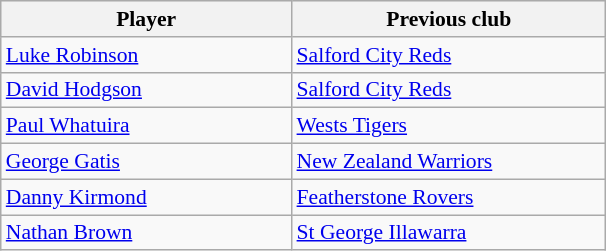<table width="32%" class="wikitable" style="font-size:90%">
<tr bgcolor="#efefef">
<th width="16%">Player</th>
<th width="16%">Previous club</th>
</tr>
<tr>
<td><a href='#'>Luke Robinson</a></td>
<td><a href='#'>Salford City Reds</a></td>
</tr>
<tr>
<td><a href='#'>David Hodgson</a></td>
<td><a href='#'>Salford City Reds</a></td>
</tr>
<tr>
<td><a href='#'>Paul Whatuira</a></td>
<td><a href='#'>Wests Tigers</a></td>
</tr>
<tr>
<td><a href='#'>George Gatis</a></td>
<td><a href='#'>New Zealand Warriors</a></td>
</tr>
<tr>
<td><a href='#'>Danny Kirmond</a></td>
<td><a href='#'>Featherstone Rovers</a></td>
</tr>
<tr>
<td><a href='#'>Nathan Brown</a></td>
<td><a href='#'>St George Illawarra</a></td>
</tr>
</table>
